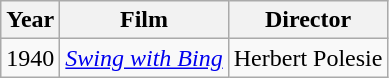<table class="wikitable">
<tr>
<th>Year</th>
<th>Film</th>
<th>Director</th>
</tr>
<tr>
<td>1940</td>
<td><em><a href='#'>Swing with Bing</a></em></td>
<td>Herbert Polesie</td>
</tr>
</table>
